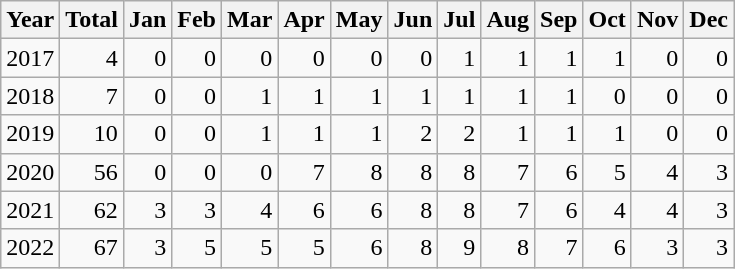<table class="wikitable" style="text-align:right;">
<tr>
<th>Year</th>
<th>Total</th>
<th>Jan</th>
<th>Feb</th>
<th>Mar</th>
<th>Apr</th>
<th>May</th>
<th>Jun</th>
<th>Jul</th>
<th>Aug</th>
<th>Sep</th>
<th>Oct</th>
<th>Nov</th>
<th>Dec</th>
</tr>
<tr align=right>
<td>2017</td>
<td>4</td>
<td>0</td>
<td>0</td>
<td>0</td>
<td>0</td>
<td>0</td>
<td>0</td>
<td>1</td>
<td>1</td>
<td>1</td>
<td>1</td>
<td>0</td>
<td>0</td>
</tr>
<tr align=right>
<td>2018</td>
<td>7</td>
<td>0</td>
<td>0</td>
<td>1</td>
<td>1</td>
<td>1</td>
<td>1</td>
<td>1</td>
<td>1</td>
<td>1</td>
<td>0</td>
<td>0</td>
<td>0</td>
</tr>
<tr align=right>
<td>2019</td>
<td>10</td>
<td>0</td>
<td>0</td>
<td>1</td>
<td>1</td>
<td>1</td>
<td>2</td>
<td>2</td>
<td>1</td>
<td>1</td>
<td>1</td>
<td>0</td>
<td>0</td>
</tr>
<tr align=right>
<td>2020</td>
<td>56</td>
<td>0</td>
<td>0</td>
<td>0</td>
<td>7</td>
<td>8</td>
<td>8</td>
<td>8</td>
<td>7</td>
<td>6</td>
<td>5</td>
<td>4</td>
<td>3</td>
</tr>
<tr align=right>
<td>2021</td>
<td>62</td>
<td>3</td>
<td>3</td>
<td>4</td>
<td>6</td>
<td>6</td>
<td>8</td>
<td>8</td>
<td>7</td>
<td>6</td>
<td>4</td>
<td>4</td>
<td>3</td>
</tr>
<tr align=right>
<td>2022</td>
<td>67</td>
<td>3</td>
<td>5</td>
<td>5</td>
<td>5</td>
<td>6</td>
<td>8</td>
<td>9</td>
<td>8</td>
<td>7</td>
<td>6</td>
<td>3</td>
<td>3</td>
</tr>
</table>
